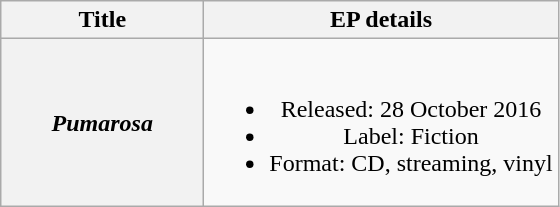<table class="wikitable plainrowheaders" style="text-align:center;">
<tr>
<th rowspan="1" style="width:8em;">Title</th>
<th rowspan="1">EP details</th>
</tr>
<tr>
<th scope="row"><em>Pumarosa</em></th>
<td><br><ul><li>Released: 28 October 2016</li><li>Label: Fiction</li><li>Format: CD, streaming, vinyl</li></ul></td>
</tr>
</table>
